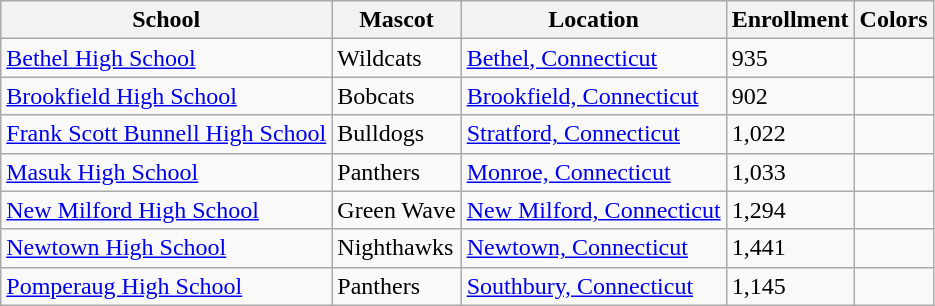<table class="wikitable">
<tr>
<th>School</th>
<th>Mascot</th>
<th>Location</th>
<th>Enrollment </th>
<th>Colors</th>
</tr>
<tr>
<td><a href='#'>Bethel High School</a></td>
<td>Wildcats</td>
<td><a href='#'>Bethel, Connecticut</a></td>
<td>935</td>
<td> </td>
</tr>
<tr>
<td><a href='#'>Brookfield High School</a></td>
<td>Bobcats</td>
<td><a href='#'>Brookfield, Connecticut</a></td>
<td>902</td>
<td> </td>
</tr>
<tr>
<td><a href='#'>Frank Scott Bunnell High School</a></td>
<td>Bulldogs</td>
<td><a href='#'>Stratford, Connecticut</a></td>
<td>1,022</td>
<td> </td>
</tr>
<tr>
<td><a href='#'>Masuk High School</a></td>
<td>Panthers</td>
<td><a href='#'>Monroe, Connecticut</a></td>
<td>1,033</td>
<td>  </td>
</tr>
<tr>
<td><a href='#'>New Milford High School</a></td>
<td>Green Wave</td>
<td><a href='#'>New Milford, Connecticut</a></td>
<td>1,294</td>
<td> </td>
</tr>
<tr>
<td><a href='#'>Newtown High School</a></td>
<td>Nighthawks</td>
<td><a href='#'>Newtown, Connecticut</a></td>
<td>1,441</td>
<td> </td>
</tr>
<tr>
<td><a href='#'>Pomperaug High School</a></td>
<td>Panthers</td>
<td><a href='#'>Southbury, Connecticut</a></td>
<td>1,145</td>
<td> </td>
</tr>
</table>
